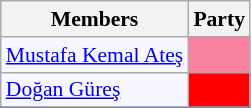<table class=wikitable style="border:1px solid #8888aa; background-color:#f7f8ff; padding:0px; font-size:90%;">
<tr>
<th>Members</th>
<th>Party</th>
</tr>
<tr>
<td><a href='#'>Mustafa Kemal Ateş</a></td>
<td style="background: #F7819F"></td>
</tr>
<tr>
<td><a href='#'>Doğan Güreş</a></td>
<td style="background: #ff0000"></td>
</tr>
<tr>
</tr>
</table>
